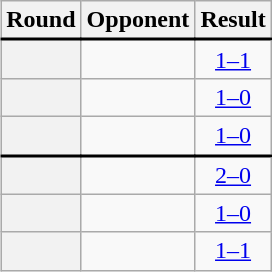<table class="wikitable plainrowheaders" style="text-align:center;margin-left:1em;float:right;clear:right">
<tr>
<th scope="col">Round</th>
<th scope="col">Opponent</th>
<th scope="col">Result</th>
</tr>
<tr style="border-top: 2px solid black;">
<th scope="row" style="text-align: center;"></th>
<td align="left"></td>
<td><a href='#'>1–1</a></td>
</tr>
<tr>
<th scope="row" style="text-align: center;"></th>
<td align="left"></td>
<td><a href='#'>1–0</a></td>
</tr>
<tr>
<th scope="row" style="text-align: center;"></th>
<td align="left"></td>
<td><a href='#'>1–0</a></td>
</tr>
<tr style="border-top: 2px solid black;">
<th scope="row" style="text-align: center;"></th>
<td align="left"></td>
<td><a href='#'>2–0</a></td>
</tr>
<tr>
<th scope="row" style="text-align: center;"></th>
<td align="left"></td>
<td><a href='#'>1–0</a></td>
</tr>
<tr>
<th scope="row" style="text-align: center;"></th>
<td align="left"></td>
<td><a href='#'>1–1</a> <br></td>
</tr>
</table>
